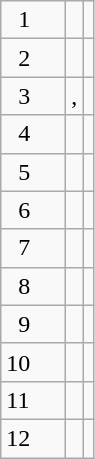<table class="wikitable">
<tr>
<td>  1</td>
<td></td>
<td></td>
</tr>
<tr>
<td>  2</td>
<td></td>
<td></td>
</tr>
<tr>
<td>  3</td>
<td>,</td>
<td> </td>
</tr>
<tr>
<td>  4</td>
<td></td>
<td></td>
</tr>
<tr>
<td>  5  </td>
<td></td>
<td></td>
</tr>
<tr>
<td>  6</td>
<td></td>
<td></td>
</tr>
<tr>
<td>  7</td>
<td></td>
<td></td>
</tr>
<tr>
<td>  8</td>
<td></td>
<td></td>
</tr>
<tr>
<td>  9</td>
<td></td>
<td></td>
</tr>
<tr>
<td>10</td>
<td></td>
<td></td>
</tr>
<tr>
<td>11</td>
<td></td>
<td></td>
</tr>
<tr>
<td>12</td>
<td></td>
<td></td>
</tr>
</table>
